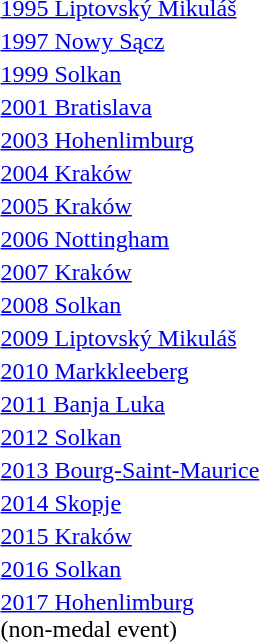<table>
<tr>
<td><a href='#'>1995 Liptovský Mikuláš</a></td>
<td></td>
<td></td>
<td></td>
</tr>
<tr>
<td><a href='#'>1997 Nowy Sącz</a></td>
<td></td>
<td></td>
<td></td>
</tr>
<tr>
<td><a href='#'>1999 Solkan</a></td>
<td></td>
<td></td>
<td></td>
</tr>
<tr>
<td><a href='#'>2001 Bratislava</a></td>
<td></td>
<td></td>
<td></td>
</tr>
<tr>
<td><a href='#'>2003 Hohenlimburg</a></td>
<td></td>
<td></td>
<td></td>
</tr>
<tr>
<td><a href='#'>2004 Kraków</a></td>
<td></td>
<td></td>
<td></td>
</tr>
<tr>
<td><a href='#'>2005 Kraków</a></td>
<td></td>
<td></td>
<td></td>
</tr>
<tr>
<td><a href='#'>2006 Nottingham</a></td>
<td></td>
<td></td>
<td></td>
</tr>
<tr>
<td><a href='#'>2007 Kraków</a></td>
<td></td>
<td></td>
<td></td>
</tr>
<tr>
<td><a href='#'>2008 Solkan</a></td>
<td></td>
<td></td>
<td></td>
</tr>
<tr>
<td><a href='#'>2009 Liptovský Mikuláš</a></td>
<td></td>
<td></td>
<td></td>
</tr>
<tr>
<td><a href='#'>2010 Markkleeberg</a></td>
<td></td>
<td></td>
<td></td>
</tr>
<tr>
<td><a href='#'>2011 Banja Luka</a></td>
<td></td>
<td></td>
<td></td>
</tr>
<tr>
<td><a href='#'>2012 Solkan</a></td>
<td></td>
<td></td>
<td></td>
</tr>
<tr>
<td><a href='#'>2013 Bourg-Saint-Maurice</a></td>
<td></td>
<td></td>
<td></td>
</tr>
<tr>
<td><a href='#'>2014 Skopje</a></td>
<td></td>
<td></td>
<td></td>
</tr>
<tr>
<td><a href='#'>2015 Kraków</a></td>
<td></td>
<td></td>
<td></td>
</tr>
<tr>
<td><a href='#'>2016 Solkan</a></td>
<td></td>
<td></td>
<td></td>
</tr>
<tr>
<td><a href='#'>2017 Hohenlimburg</a><br>(non-medal event)</td>
<td></td>
<td></td>
<td></td>
</tr>
</table>
